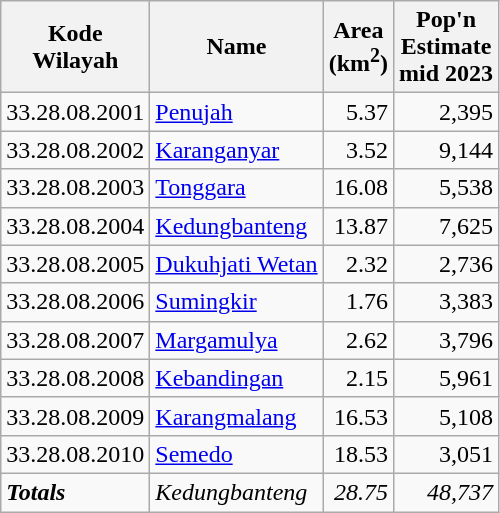<table class="wikitable sortable">
<tr>
<th>Kode<br>Wilayah</th>
<th>Name</th>
<th>Area <br>(km<sup>2</sup>)</th>
<th>Pop'n <br>Estimate<br>mid 2023</th>
</tr>
<tr>
<td>33.28.08.2001</td>
<td><a href='#'>Penujah</a></td>
<td align="right">5.37</td>
<td align="right">2,395</td>
</tr>
<tr>
<td>33.28.08.2002</td>
<td><a href='#'>Karanganyar</a></td>
<td align="right">3.52</td>
<td align="right">9,144</td>
</tr>
<tr>
<td>33.28.08.2003</td>
<td><a href='#'>Tonggara</a></td>
<td align="right">16.08</td>
<td align="right">5,538</td>
</tr>
<tr>
<td>33.28.08.2004</td>
<td><a href='#'>Kedungbanteng</a></td>
<td align="right">13.87</td>
<td align="right">7,625</td>
</tr>
<tr>
<td>33.28.08.2005</td>
<td><a href='#'>Dukuhjati Wetan</a></td>
<td align="right">2.32</td>
<td align="right">2,736</td>
</tr>
<tr>
<td>33.28.08.2006</td>
<td><a href='#'>Sumingkir</a></td>
<td align="right">1.76</td>
<td align="right">3,383</td>
</tr>
<tr>
<td>33.28.08.2007</td>
<td><a href='#'>Margamulya</a></td>
<td align="right">2.62</td>
<td align="right">3,796</td>
</tr>
<tr>
<td>33.28.08.2008</td>
<td><a href='#'>Kebandingan</a></td>
<td align="right">2.15</td>
<td align="right">5,961</td>
</tr>
<tr>
<td>33.28.08.2009</td>
<td><a href='#'>Karangmalang</a></td>
<td align="right">16.53</td>
<td align="right">5,108</td>
</tr>
<tr>
<td>33.28.08.2010</td>
<td><a href='#'>Semedo</a></td>
<td align="right">18.53</td>
<td align="right">3,051</td>
</tr>
<tr>
<td><strong><em>Totals</em></strong></td>
<td><em>Kedungbanteng</em></td>
<td align="right"><em>28.75</em></td>
<td align="right"><em>48,737</em></td>
</tr>
</table>
